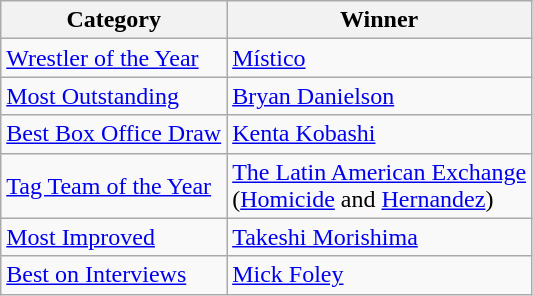<table class="wikitable">
<tr>
<th>Category</th>
<th>Winner</th>
</tr>
<tr>
<td><a href='#'>Wrestler of the Year</a></td>
<td><a href='#'>Místico</a></td>
</tr>
<tr>
<td><a href='#'>Most Outstanding</a></td>
<td><a href='#'>Bryan Danielson</a></td>
</tr>
<tr>
<td><a href='#'>Best Box Office Draw</a></td>
<td><a href='#'>Kenta Kobashi</a></td>
</tr>
<tr>
<td><a href='#'>Tag Team of the Year</a></td>
<td><a href='#'>The Latin American Exchange</a><br>(<a href='#'>Homicide</a> and <a href='#'>Hernandez</a>)</td>
</tr>
<tr>
<td><a href='#'>Most Improved</a></td>
<td><a href='#'>Takeshi Morishima</a></td>
</tr>
<tr>
<td><a href='#'>Best on Interviews</a></td>
<td><a href='#'>Mick Foley</a></td>
</tr>
</table>
